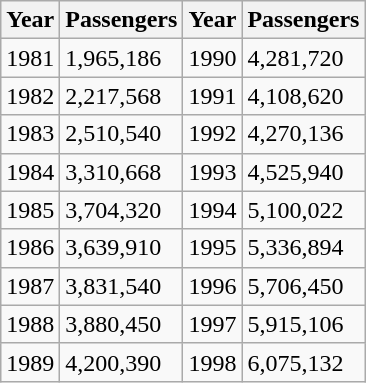<table class="wikitable">
<tr>
<th>Year</th>
<th>Passengers</th>
<th>Year</th>
<th>Passengers</th>
</tr>
<tr>
<td>1981</td>
<td>1,965,186</td>
<td>1990</td>
<td>4,281,720</td>
</tr>
<tr>
<td>1982</td>
<td>2,217,568</td>
<td>1991</td>
<td>4,108,620</td>
</tr>
<tr>
<td>1983</td>
<td>2,510,540</td>
<td>1992</td>
<td>4,270,136</td>
</tr>
<tr>
<td>1984</td>
<td>3,310,668</td>
<td>1993</td>
<td>4,525,940</td>
</tr>
<tr>
<td>1985</td>
<td>3,704,320</td>
<td>1994</td>
<td>5,100,022</td>
</tr>
<tr>
<td>1986</td>
<td>3,639,910</td>
<td>1995</td>
<td>5,336,894</td>
</tr>
<tr>
<td>1987</td>
<td>3,831,540</td>
<td>1996</td>
<td>5,706,450</td>
</tr>
<tr>
<td>1988</td>
<td>3,880,450</td>
<td>1997</td>
<td>5,915,106</td>
</tr>
<tr>
<td>1989</td>
<td>4,200,390</td>
<td>1998</td>
<td>6,075,132</td>
</tr>
</table>
